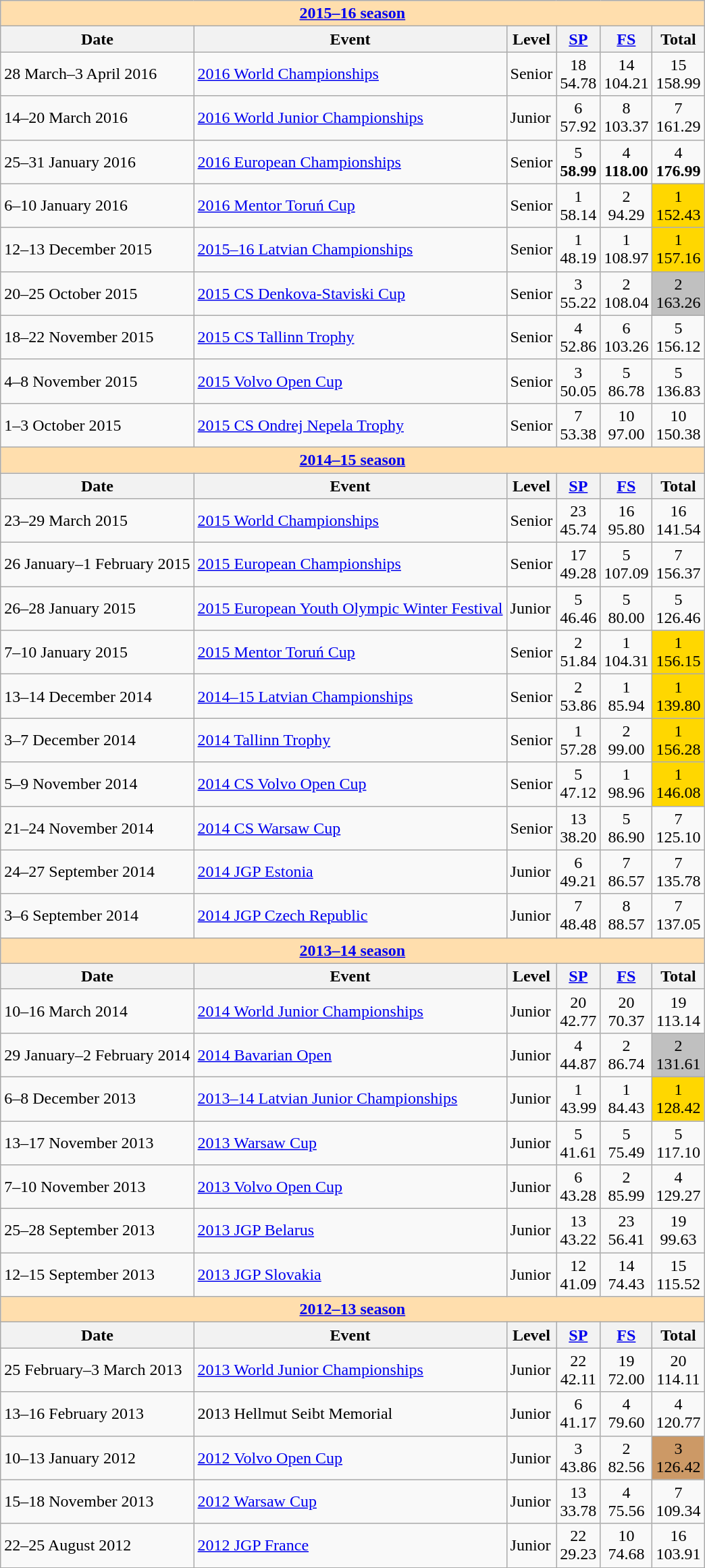<table class="wikitable">
<tr>
<th colspan="6" style="background:#ffdead;"><a href='#'>2015–16 season</a></th>
</tr>
<tr>
<th>Date</th>
<th>Event</th>
<th>Level</th>
<th><a href='#'>SP</a></th>
<th><a href='#'>FS</a></th>
<th>Total</th>
</tr>
<tr>
<td>28 March–3 April 2016</td>
<td><a href='#'>2016 World Championships</a></td>
<td>Senior</td>
<td align=center>18 <br> 54.78</td>
<td align=center>14 <br> 104.21</td>
<td align=center>15 <br> 158.99</td>
</tr>
<tr>
<td>14–20 March 2016</td>
<td><a href='#'>2016 World Junior Championships</a></td>
<td>Junior</td>
<td align=center>6 <br> 57.92</td>
<td align=center>8 <br> 103.37</td>
<td align=center>7 <br> 161.29</td>
</tr>
<tr>
<td>25–31 January 2016</td>
<td><a href='#'>2016 European Championships</a></td>
<td>Senior</td>
<td align=center>5 <br> <strong>58.99</strong></td>
<td align=center>4 <br> <strong>118.00</strong></td>
<td align=center>4 <br> <strong>176.99</strong></td>
</tr>
<tr>
<td>6–10 January 2016</td>
<td><a href='#'>2016 Mentor Toruń Cup</a></td>
<td>Senior</td>
<td align=center>1 <br> 58.14</td>
<td align=center>2 <br> 94.29</td>
<td align=center bgcolor=gold>1 <br> 152.43</td>
</tr>
<tr>
<td>12–13 December 2015</td>
<td><a href='#'>2015–16 Latvian Championships</a></td>
<td>Senior</td>
<td align=center>1 <br> 48.19</td>
<td align=center>1 <br> 108.97</td>
<td align=center bgcolor=gold>1 <br> 157.16</td>
</tr>
<tr>
<td>20–25 October 2015</td>
<td><a href='#'>2015 CS Denkova-Staviski Cup</a></td>
<td>Senior</td>
<td align=center>3 <br> 55.22</td>
<td align=center>2 <br> 108.04</td>
<td align=center bgcolor=silver>2 <br> 163.26</td>
</tr>
<tr>
<td>18–22 November 2015</td>
<td><a href='#'>2015 CS Tallinn Trophy</a></td>
<td>Senior</td>
<td align=center>4 <br> 52.86</td>
<td align=center>6 <br> 103.26</td>
<td align=center>5 <br> 156.12</td>
</tr>
<tr>
<td>4–8 November 2015</td>
<td><a href='#'>2015 Volvo Open Cup</a></td>
<td>Senior</td>
<td align=center>3 <br> 50.05</td>
<td align=center>5 <br> 86.78</td>
<td align=center>5 <br> 136.83</td>
</tr>
<tr>
<td>1–3 October 2015</td>
<td><a href='#'>2015 CS Ondrej Nepela Trophy</a></td>
<td>Senior</td>
<td align=center>7 <br> 53.38</td>
<td align=center>10 <br> 97.00</td>
<td align=center>10 <br> 150.38</td>
</tr>
<tr>
<th colspan="6" style="background:#ffdead;"><a href='#'>2014–15 season</a></th>
</tr>
<tr>
<th>Date</th>
<th>Event</th>
<th>Level</th>
<th><a href='#'>SP</a></th>
<th><a href='#'>FS</a></th>
<th>Total</th>
</tr>
<tr>
<td>23–29 March 2015</td>
<td><a href='#'>2015 World Championships</a></td>
<td>Senior</td>
<td align=center>23 <br> 45.74</td>
<td align=center>16 <br> 95.80</td>
<td align=center>16 <br> 141.54</td>
</tr>
<tr>
<td>26 January–1 February 2015</td>
<td><a href='#'>2015 European Championships</a></td>
<td>Senior</td>
<td align=center>17 <br> 49.28</td>
<td align=center>5 <br> 107.09</td>
<td align=center>7 <br> 156.37</td>
</tr>
<tr>
<td>26–28 January 2015</td>
<td><a href='#'>2015 European Youth Olympic Winter Festival</a></td>
<td>Junior</td>
<td align=center>5 <br> 46.46</td>
<td align=center>5 <br> 80.00</td>
<td align=center>5 <br> 126.46</td>
</tr>
<tr>
<td>7–10 January 2015</td>
<td><a href='#'>2015 Mentor Toruń Cup</a></td>
<td>Senior</td>
<td align=center>2 <br> 51.84</td>
<td align=center>1 <br> 104.31</td>
<td align=center bgcolor=gold>1 <br> 156.15</td>
</tr>
<tr>
<td>13–14 December 2014</td>
<td><a href='#'>2014–15 Latvian Championships</a></td>
<td>Senior</td>
<td align=center>2 <br> 53.86</td>
<td align=center>1 <br> 85.94</td>
<td align=center bgcolor=gold>1 <br> 139.80</td>
</tr>
<tr>
<td>3–7 December 2014</td>
<td><a href='#'>2014 Tallinn Trophy</a></td>
<td>Senior</td>
<td align=center>1 <br> 57.28</td>
<td align=center>2 <br> 99.00</td>
<td align=center bgcolor=gold>1 <br> 156.28</td>
</tr>
<tr>
<td>5–9 November 2014</td>
<td><a href='#'>2014 CS Volvo Open Cup</a></td>
<td>Senior</td>
<td align=center>5 <br> 47.12</td>
<td align=center>1 <br> 98.96</td>
<td align=center bgcolor=gold>1 <br> 146.08</td>
</tr>
<tr>
<td>21–24 November 2014</td>
<td><a href='#'>2014 CS Warsaw Cup</a></td>
<td>Senior</td>
<td align=center>13 <br> 38.20</td>
<td align=center>5 <br> 86.90</td>
<td align=center>7 <br> 125.10</td>
</tr>
<tr>
<td>24–27 September 2014</td>
<td><a href='#'>2014 JGP Estonia</a></td>
<td>Junior</td>
<td align=center>6 <br> 49.21</td>
<td align=center>7 <br> 86.57</td>
<td align=center>7 <br> 135.78</td>
</tr>
<tr>
<td>3–6 September 2014</td>
<td><a href='#'>2014 JGP Czech Republic</a></td>
<td>Junior</td>
<td align=center>7 <br> 48.48</td>
<td align=center>8 <br> 88.57</td>
<td align=center>7 <br> 137.05</td>
</tr>
<tr>
<th colspan="6" style="background:#ffdead;"><a href='#'>2013–14 season</a></th>
</tr>
<tr>
<th>Date</th>
<th>Event</th>
<th>Level</th>
<th><a href='#'>SP</a></th>
<th><a href='#'>FS</a></th>
<th>Total</th>
</tr>
<tr>
<td>10–16 March 2014</td>
<td><a href='#'>2014 World Junior Championships</a></td>
<td>Junior</td>
<td align=center>20 <br> 42.77</td>
<td align=center>20 <br> 70.37</td>
<td align=center>19 <br> 113.14</td>
</tr>
<tr>
<td>29 January–2 February 2014</td>
<td><a href='#'>2014 Bavarian Open</a></td>
<td>Junior</td>
<td align=center>4 <br> 44.87</td>
<td align=center>2 <br> 86.74</td>
<td align=center bgcolor=silver>2 <br> 131.61</td>
</tr>
<tr>
<td>6–8 December 2013</td>
<td><a href='#'>2013–14 Latvian Junior Championships</a></td>
<td>Junior</td>
<td align=center>1 <br> 43.99</td>
<td align=center>1 <br> 84.43</td>
<td align=center bgcolor=gold>1 <br> 128.42</td>
</tr>
<tr>
<td>13–17 November 2013</td>
<td><a href='#'>2013 Warsaw Cup</a></td>
<td>Junior</td>
<td align=center>5 <br> 41.61</td>
<td align=center>5 <br> 75.49</td>
<td align=center>5 <br> 117.10</td>
</tr>
<tr>
<td>7–10 November 2013</td>
<td><a href='#'>2013 Volvo Open Cup</a></td>
<td>Junior</td>
<td align=center>6 <br> 43.28</td>
<td align=center>2 <br> 85.99</td>
<td align=center>4 <br> 129.27</td>
</tr>
<tr>
<td>25–28 September 2013</td>
<td><a href='#'>2013 JGP Belarus</a></td>
<td>Junior</td>
<td align=center>13 <br> 43.22</td>
<td align=center>23 <br> 56.41</td>
<td align=center>19 <br> 99.63</td>
</tr>
<tr>
<td>12–15 September 2013</td>
<td><a href='#'>2013 JGP Slovakia</a></td>
<td>Junior</td>
<td align=center>12 <br> 41.09</td>
<td align=center>14 <br> 74.43</td>
<td align=center>15 <br> 115.52</td>
</tr>
<tr>
<th colspan="6" style="background:#ffdead;"><a href='#'>2012–13 season</a></th>
</tr>
<tr>
<th>Date</th>
<th>Event</th>
<th>Level</th>
<th><a href='#'>SP</a></th>
<th><a href='#'>FS</a></th>
<th>Total</th>
</tr>
<tr>
<td>25 February–3 March 2013</td>
<td><a href='#'>2013 World Junior Championships</a></td>
<td>Junior</td>
<td align=center>22 <br> 42.11</td>
<td align=center>19 <br> 72.00</td>
<td align=center>20 <br> 114.11</td>
</tr>
<tr>
<td>13–16 February 2013</td>
<td>2013 Hellmut Seibt Memorial</td>
<td>Junior</td>
<td align=center>6 <br> 41.17</td>
<td align=center>4 <br> 79.60</td>
<td align=center>4 <br> 120.77</td>
</tr>
<tr>
<td>10–13 January 2012</td>
<td><a href='#'>2012 Volvo Open Cup</a></td>
<td>Junior</td>
<td align=center>3 <br> 43.86</td>
<td align=center>2 <br> 82.56</td>
<td align=center bgcolor=cc9966>3 <br> 126.42</td>
</tr>
<tr>
<td>15–18 November 2013</td>
<td><a href='#'>2012 Warsaw Cup</a></td>
<td>Junior</td>
<td align=center>13 <br> 33.78</td>
<td align=center>4 <br> 75.56</td>
<td align=center>7 <br> 109.34</td>
</tr>
<tr>
<td>22–25 August 2012</td>
<td><a href='#'>2012 JGP France</a></td>
<td>Junior</td>
<td align=center>22 <br> 29.23</td>
<td align=center>10 <br> 74.68</td>
<td align=center>16 <br> 103.91</td>
</tr>
</table>
